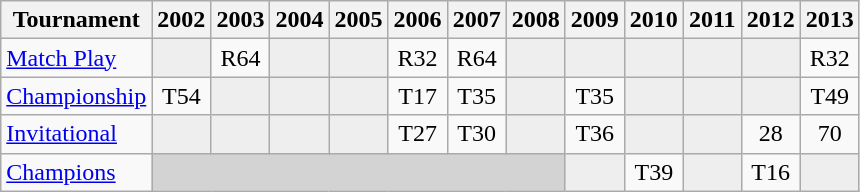<table class="wikitable" style="text-align:center;">
<tr>
<th>Tournament</th>
<th>2002</th>
<th>2003</th>
<th>2004</th>
<th>2005</th>
<th>2006</th>
<th>2007</th>
<th>2008</th>
<th>2009</th>
<th>2010</th>
<th>2011</th>
<th>2012</th>
<th>2013</th>
</tr>
<tr>
<td align="left"><a href='#'>Match Play</a></td>
<td style="background:#eeeeee;"></td>
<td>R64</td>
<td style="background:#eeeeee;"></td>
<td style="background:#eeeeee;"></td>
<td>R32</td>
<td>R64</td>
<td style="background:#eeeeee;"></td>
<td style="background:#eeeeee;"></td>
<td style="background:#eeeeee;"></td>
<td style="background:#eeeeee;"></td>
<td style="background:#eeeeee;"></td>
<td>R32</td>
</tr>
<tr>
<td align="left"><a href='#'>Championship</a></td>
<td>T54</td>
<td style="background:#eeeeee;"></td>
<td style="background:#eeeeee;"></td>
<td style="background:#eeeeee;"></td>
<td>T17</td>
<td>T35</td>
<td style="background:#eeeeee;"></td>
<td>T35</td>
<td style="background:#eeeeee;"></td>
<td style="background:#eeeeee;"></td>
<td style="background:#eeeeee;"></td>
<td>T49</td>
</tr>
<tr>
<td align="left"><a href='#'>Invitational</a></td>
<td style="background:#eeeeee;"></td>
<td style="background:#eeeeee;"></td>
<td style="background:#eeeeee;"></td>
<td style="background:#eeeeee;"></td>
<td>T27</td>
<td>T30</td>
<td style="background:#eeeeee;"></td>
<td>T36</td>
<td style="background:#eeeeee;"></td>
<td style="background:#eeeeee;"></td>
<td>28</td>
<td>70</td>
</tr>
<tr>
<td align="left"><a href='#'>Champions</a></td>
<td colspan=7 style="background:#D3D3D3;"></td>
<td style="background:#eeeeee;"></td>
<td>T39</td>
<td style="background:#eeeeee;"></td>
<td>T16</td>
<td style="background:#eeeeee;"></td>
</tr>
</table>
